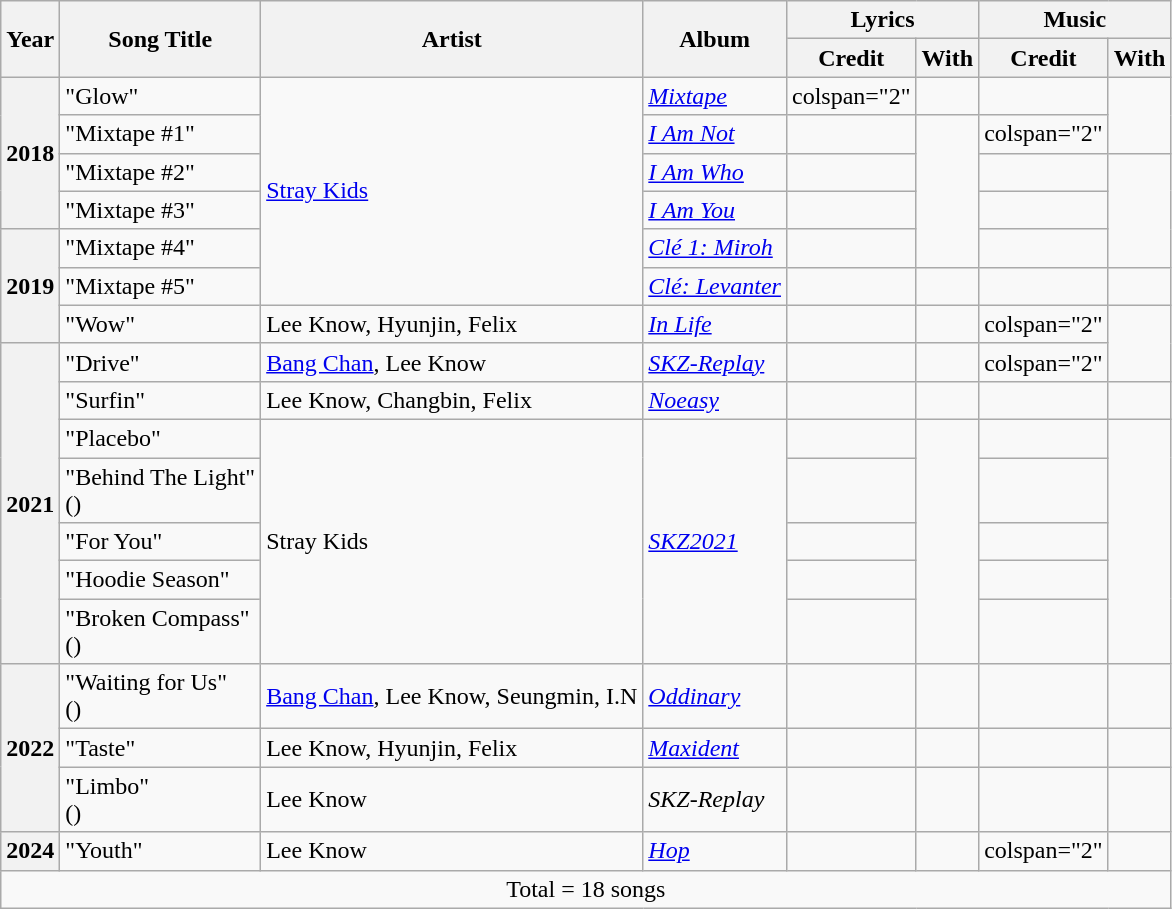<table class="wikitable plainrowheaders">
<tr>
<th scope="col" rowspan="2">Year</th>
<th scope="col" rowspan="2">Song Title</th>
<th scope="col" rowspan="2">Artist</th>
<th scope="col" rowspan="2">Album</th>
<th scope="col" colspan="2">Lyrics</th>
<th scope="col" colspan="2">Music</th>
</tr>
<tr>
<th scope="col">Credit</th>
<th scope="col">With</th>
<th scope="col">Credit</th>
<th scope="col">With</th>
</tr>
<tr>
<th scope="row" rowspan="4">2018</th>
<td>"Glow"</td>
<td rowspan="6"><a href='#'>Stray Kids</a></td>
<td><em><a href='#'>Mixtape</a></em></td>
<td>colspan="2" </td>
<td></td>
<td></td>
</tr>
<tr>
<td>"Mixtape #1"</td>
<td><em><a href='#'>I Am Not</a></em></td>
<td></td>
<td rowspan="4"></td>
<td>colspan="2" </td>
</tr>
<tr>
<td>"Mixtape #2"</td>
<td><em><a href='#'>I Am Who</a></em></td>
<td></td>
<td></td>
<td rowspan="3"></td>
</tr>
<tr>
<td>"Mixtape #3"</td>
<td><em><a href='#'>I Am You</a></em></td>
<td></td>
<td></td>
</tr>
<tr>
<th scope="row" rowspan="3">2019</th>
<td>"Mixtape #4"</td>
<td><em><a href='#'>Clé 1: Miroh</a></em></td>
<td></td>
<td></td>
</tr>
<tr>
<td>"Mixtape #5"</td>
<td><em><a href='#'>Clé: Levanter</a></em></td>
<td></td>
<td></td>
<td></td>
<td></td>
</tr>
<tr>
<td>"Wow"</td>
<td>Lee Know, Hyunjin, Felix</td>
<td><em><a href='#'>In Life</a></em></td>
<td></td>
<td></td>
<td>colspan="2" </td>
</tr>
<tr>
<th scope="row" rowspan="7">2021</th>
<td>"Drive"</td>
<td><a href='#'>Bang Chan</a>, Lee Know</td>
<td><em><a href='#'>SKZ-Replay</a></em></td>
<td></td>
<td></td>
<td>colspan="2" </td>
</tr>
<tr>
<td>"Surfin"</td>
<td>Lee Know, Changbin, Felix</td>
<td><em><a href='#'>Noeasy</a></em></td>
<td></td>
<td></td>
<td></td>
<td></td>
</tr>
<tr>
<td>"Placebo"</td>
<td rowspan="5">Stray Kids</td>
<td rowspan="5"><em><a href='#'>SKZ2021</a></em></td>
<td></td>
<td rowspan="5"></td>
<td></td>
<td rowspan="5"></td>
</tr>
<tr>
<td>"Behind The Light"<br>()</td>
<td></td>
<td></td>
</tr>
<tr>
<td>"For You"</td>
<td></td>
<td></td>
</tr>
<tr>
<td>"Hoodie Season"</td>
<td></td>
<td></td>
</tr>
<tr>
<td>"Broken Compass"<br>()</td>
<td></td>
<td></td>
</tr>
<tr>
<th scope="row" rowspan="3">2022</th>
<td>"Waiting for Us"<br>()</td>
<td><a href='#'>Bang Chan</a>, Lee Know, Seungmin, I.N</td>
<td><em><a href='#'>Oddinary</a></em></td>
<td></td>
<td></td>
<td></td>
<td></td>
</tr>
<tr>
<td>"Taste"</td>
<td>Lee Know, Hyunjin, Felix</td>
<td><em><a href='#'>Maxident</a></em></td>
<td></td>
<td></td>
<td></td>
<td></td>
</tr>
<tr>
<td>"Limbo"<br>()</td>
<td>Lee Know</td>
<td><em>SKZ-Replay</em></td>
<td></td>
<td></td>
<td></td>
<td></td>
</tr>
<tr>
<th scope="row">2024</th>
<td>"Youth"</td>
<td>Lee Know</td>
<td><em><a href='#'>Hop</a></em></td>
<td></td>
<td></td>
<td>colspan="2" </td>
</tr>
<tr>
<td style="text-align:center" colspan="8">Total = 18 songs</td>
</tr>
</table>
